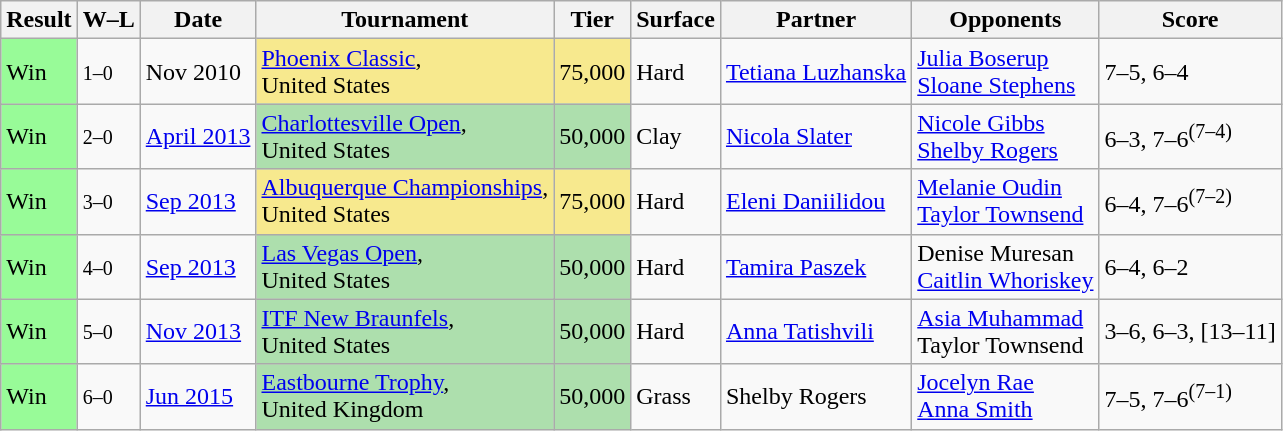<table class="sortable wikitable">
<tr>
<th>Result</th>
<th class=unsortable>W–L</th>
<th>Date</th>
<th>Tournament</th>
<th>Tier</th>
<th>Surface</th>
<th>Partner</th>
<th>Opponents</th>
<th class=unsortable>Score</th>
</tr>
<tr>
<td bgcolor=98FB98>Win</td>
<td><small>1–0</small></td>
<td>Nov 2010</td>
<td style=background:#f7e98e><a href='#'>Phoenix Classic</a>, <br>United States</td>
<td style=background:#f7e98e>75,000</td>
<td>Hard</td>
<td> <a href='#'>Tetiana Luzhanska</a></td>
<td> <a href='#'>Julia Boserup</a> <br>  <a href='#'>Sloane Stephens</a></td>
<td>7–5, 6–4</td>
</tr>
<tr>
<td bgcolor=98FB98>Win</td>
<td><small>2–0</small></td>
<td><a href='#'>April 2013</a></td>
<td style=background:#addfad><a href='#'>Charlottesville Open</a>,<br>United States</td>
<td style=background:#addfad>50,000</td>
<td>Clay</td>
<td> <a href='#'>Nicola Slater</a></td>
<td> <a href='#'>Nicole Gibbs</a> <br>  <a href='#'>Shelby Rogers</a></td>
<td>6–3, 7–6<sup>(7–4)</sup></td>
</tr>
<tr>
<td bgcolor=98FB98>Win</td>
<td><small>3–0</small></td>
<td><a href='#'>Sep 2013</a></td>
<td style=background:#f7e98e><a href='#'>Albuquerque Championships</a>,<br>United States</td>
<td style=background:#f7e98e>75,000</td>
<td>Hard</td>
<td> <a href='#'>Eleni Daniilidou</a></td>
<td> <a href='#'>Melanie Oudin</a> <br>  <a href='#'>Taylor Townsend</a></td>
<td>6–4, 7–6<sup>(7–2)</sup></td>
</tr>
<tr>
<td bgcolor=98FB98>Win</td>
<td><small>4–0</small></td>
<td><a href='#'>Sep 2013</a></td>
<td style=background:#addfad><a href='#'>Las Vegas Open</a>,<br>United States</td>
<td style=background:#addfad>50,000</td>
<td>Hard</td>
<td> <a href='#'>Tamira Paszek</a></td>
<td> Denise Muresan <br>  <a href='#'>Caitlin Whoriskey</a></td>
<td>6–4, 6–2</td>
</tr>
<tr>
<td bgcolor=98FB98>Win</td>
<td><small>5–0</small></td>
<td><a href='#'>Nov 2013</a></td>
<td style=background:#addfad><a href='#'>ITF New Braunfels</a>,<br>United States</td>
<td style=background:#addfad>50,000</td>
<td>Hard</td>
<td> <a href='#'>Anna Tatishvili</a></td>
<td> <a href='#'>Asia Muhammad</a> <br>  Taylor Townsend</td>
<td>3–6, 6–3, [13–11]</td>
</tr>
<tr>
<td bgcolor=98FB98>Win</td>
<td><small>6–0</small></td>
<td><a href='#'>Jun 2015</a></td>
<td style=background:#addfad><a href='#'>Eastbourne Trophy</a>,<br>United Kingdom</td>
<td style=background:#addfad>50,000</td>
<td>Grass</td>
<td> Shelby Rogers</td>
<td> <a href='#'>Jocelyn Rae</a> <br>  <a href='#'>Anna Smith</a></td>
<td>7–5, 7–6<sup>(7–1)</sup></td>
</tr>
</table>
